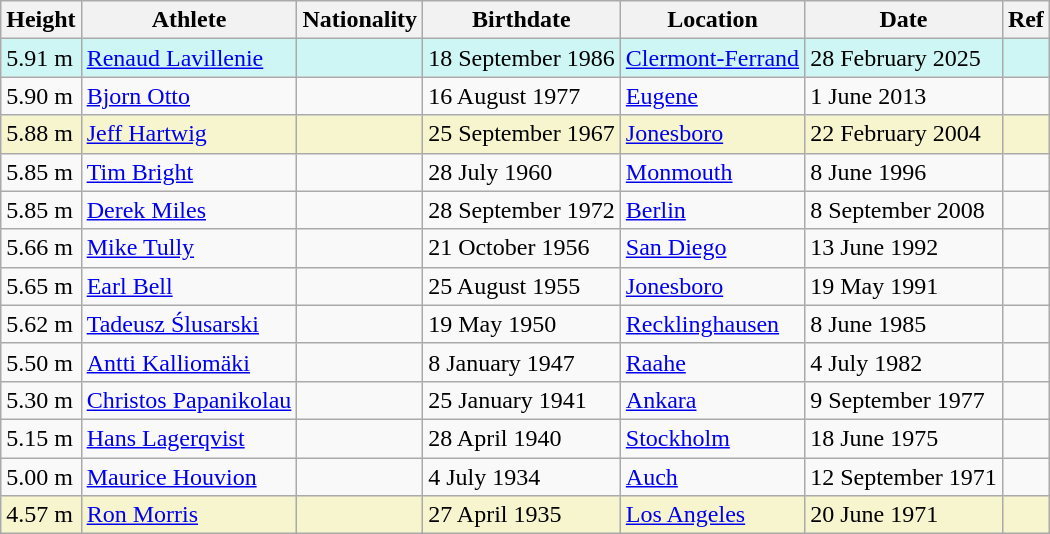<table class="wikitable">
<tr>
<th>Height</th>
<th>Athlete</th>
<th>Nationality</th>
<th>Birthdate</th>
<th>Location</th>
<th>Date</th>
<th>Ref</th>
</tr>
<tr bgcolor=#CEF6F5>
<td>5.91 m </td>
<td><a href='#'>Renaud Lavillenie</a></td>
<td></td>
<td>18 September 1986</td>
<td><a href='#'>Clermont-Ferrand</a></td>
<td>28 February 2025</td>
<td></td>
</tr>
<tr>
<td>5.90 m</td>
<td><a href='#'>Bjorn Otto</a></td>
<td></td>
<td>16 August 1977</td>
<td><a href='#'>Eugene</a></td>
<td>1 June 2013</td>
<td></td>
</tr>
<tr bgcolor=#f6F5CE>
<td>5.88  m </td>
<td><a href='#'>Jeff Hartwig</a></td>
<td></td>
<td>25 September 1967</td>
<td><a href='#'>Jonesboro</a></td>
<td>22 February 2004</td>
<td></td>
</tr>
<tr>
<td>5.85 m</td>
<td><a href='#'>Tim Bright</a></td>
<td></td>
<td>28 July 1960</td>
<td><a href='#'>Monmouth</a></td>
<td>8 June 1996</td>
<td></td>
</tr>
<tr>
<td>5.85 m</td>
<td><a href='#'>Derek Miles</a></td>
<td></td>
<td>28 September 1972</td>
<td><a href='#'>Berlin</a></td>
<td>8 September 2008</td>
<td></td>
</tr>
<tr>
<td>5.66 m</td>
<td><a href='#'>Mike Tully</a></td>
<td></td>
<td>21 October 1956</td>
<td><a href='#'>San Diego</a></td>
<td>13 June 1992</td>
<td></td>
</tr>
<tr>
<td>5.65 m</td>
<td><a href='#'>Earl Bell</a></td>
<td></td>
<td>25 August 1955</td>
<td><a href='#'>Jonesboro</a></td>
<td>19 May 1991</td>
<td></td>
</tr>
<tr>
<td>5.62 m</td>
<td><a href='#'>Tadeusz Ślusarski</a></td>
<td></td>
<td>19 May 1950</td>
<td><a href='#'>Recklinghausen</a></td>
<td>8 June 1985</td>
<td></td>
</tr>
<tr>
<td>5.50 m</td>
<td><a href='#'>Antti Kalliomäki</a></td>
<td></td>
<td>8 January 1947</td>
<td><a href='#'>Raahe</a></td>
<td>4 July 1982</td>
<td></td>
</tr>
<tr>
<td>5.30 m</td>
<td><a href='#'>Christos Papanikolau</a></td>
<td></td>
<td>25 January 1941</td>
<td><a href='#'>Ankara</a></td>
<td>9 September 1977</td>
<td></td>
</tr>
<tr>
<td>5.15 m</td>
<td><a href='#'>Hans Lagerqvist</a></td>
<td></td>
<td>28 April 1940</td>
<td><a href='#'>Stockholm</a></td>
<td>18 June 1975</td>
<td></td>
</tr>
<tr>
<td>5.00 m</td>
<td><a href='#'>Maurice Houvion</a></td>
<td></td>
<td>4 July 1934</td>
<td><a href='#'>Auch</a></td>
<td>12 September 1971</td>
<td></td>
</tr>
<tr bgcolor=#f6F5CE>
<td>4.57 m</td>
<td><a href='#'>Ron Morris</a></td>
<td></td>
<td>27 April 1935</td>
<td><a href='#'>Los Angeles</a></td>
<td>20 June 1971</td>
<td></td>
</tr>
</table>
